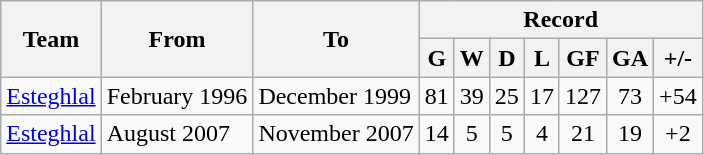<table class="wikitable" style="text-align: center">
<tr>
<th rowspan="2">Team</th>
<th rowspan="2">From</th>
<th rowspan="2">To</th>
<th colspan="8">Record</th>
</tr>
<tr>
<th>G</th>
<th>W</th>
<th>D</th>
<th>L</th>
<th>GF</th>
<th>GA</th>
<th>+/-</th>
</tr>
<tr>
<td><a href='#'>Esteghlal</a></td>
<td align="left">February 1996</td>
<td align="left">December 1999</td>
<td>81</td>
<td>39</td>
<td>25</td>
<td>17</td>
<td>127</td>
<td>73</td>
<td>+54</td>
</tr>
<tr>
<td><a href='#'>Esteghlal</a></td>
<td align="left">August 2007</td>
<td align="left">November 2007</td>
<td>14</td>
<td>5</td>
<td>5</td>
<td>4</td>
<td>21</td>
<td>19</td>
<td>+2</td>
</tr>
</table>
